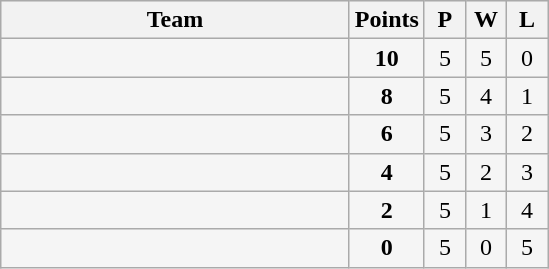<table class=wikitable style=text-align:center>
<tr align=center bgcolor=#efefef>
<th width=225>Team</th>
<th width=20>Points</th>
<th width=20>P</th>
<th width=20>W</th>
<th width=20>L</th>
</tr>
<tr align=center style="background:#f5f5f5;">
<td style="text-align:left;"></td>
<td><strong>10</strong></td>
<td>5</td>
<td>5</td>
<td>0</td>
</tr>
<tr align=center style="background:#f5f5f5;">
<td style="text-align:left;"></td>
<td><strong>8</strong></td>
<td>5</td>
<td>4</td>
<td>1</td>
</tr>
<tr align=center style="background:#f5f5f5;">
<td style="text-align:left;"></td>
<td><strong>6</strong></td>
<td>5</td>
<td>3</td>
<td>2</td>
</tr>
<tr align=center style="background:#f5f5f5;">
<td style="text-align:left;"></td>
<td><strong>4</strong></td>
<td>5</td>
<td>2</td>
<td>3</td>
</tr>
<tr align=center style="background:#f5f5f5;">
<td style="text-align:left;"></td>
<td><strong>2</strong></td>
<td>5</td>
<td>1</td>
<td>4</td>
</tr>
<tr align=center style="background:#f5f5f5;">
<td style="text-align:left;"></td>
<td><strong>0</strong></td>
<td>5</td>
<td>0</td>
<td>5</td>
</tr>
</table>
